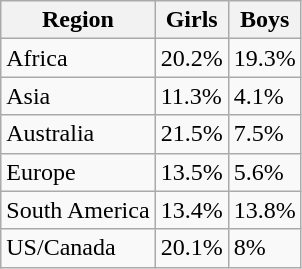<table class="wikitable sortable">
<tr>
<th>Region</th>
<th>Girls</th>
<th>Boys</th>
</tr>
<tr>
<td>Africa</td>
<td>20.2%</td>
<td>19.3%</td>
</tr>
<tr>
<td>Asia</td>
<td>11.3%</td>
<td>4.1%</td>
</tr>
<tr>
<td>Australia</td>
<td>21.5%</td>
<td>7.5%</td>
</tr>
<tr>
<td>Europe</td>
<td>13.5%</td>
<td>5.6%</td>
</tr>
<tr>
<td>South America</td>
<td>13.4%</td>
<td>13.8%</td>
</tr>
<tr>
<td>US/Canada</td>
<td>20.1%</td>
<td>8%</td>
</tr>
</table>
